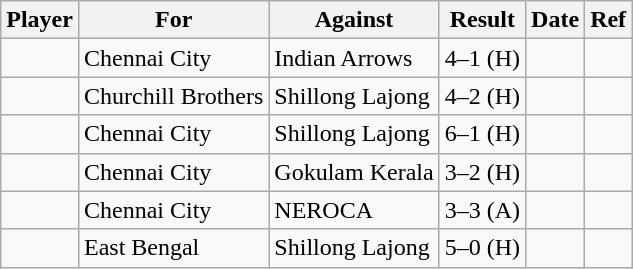<table class="wikitable">
<tr>
<th>Player</th>
<th>For</th>
<th>Against</th>
<th style="text-align:center">Result</th>
<th>Date</th>
<th>Ref</th>
</tr>
<tr>
<td> </td>
<td>Chennai City</td>
<td>Indian Arrows</td>
<td>4–1 (H)</td>
<td></td>
<td></td>
</tr>
<tr>
<td> </td>
<td>Churchill Brothers</td>
<td>Shillong Lajong</td>
<td>4–2 (H)</td>
<td></td>
<td></td>
</tr>
<tr>
<td> </td>
<td>Chennai City</td>
<td>Shillong Lajong</td>
<td>6–1 (H)</td>
<td></td>
<td></td>
</tr>
<tr>
<td> </td>
<td>Chennai City</td>
<td>Gokulam Kerala</td>
<td>3–2 (H)</td>
<td></td>
<td></td>
</tr>
<tr>
<td> </td>
<td>Chennai City</td>
<td>NEROCA</td>
<td>3–3 (A)</td>
<td></td>
<td></td>
</tr>
<tr>
<td> </td>
<td>East Bengal</td>
<td>Shillong Lajong</td>
<td>5–0 (H)</td>
<td></td>
<td></td>
</tr>
</table>
